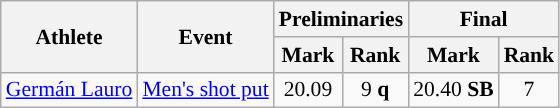<table class=wikitable style="font-size:90%;">
<tr>
<th rowspan=2>Athlete</th>
<th rowspan=2>Event</th>
<th colspan=2>Preliminaries</th>
<th colspan=2>Final</th>
</tr>
<tr>
<th>Mark</th>
<th>Rank</th>
<th>Mark</th>
<th>Rank</th>
</tr>
<tr>
<td><a href='#'>Germán Lauro</a></td>
<td><a href='#'>Men's shot put</a></td>
<td align="center">20.09</td>
<td align="center">9 <strong>q</strong></td>
<td align="center">20.40 <strong>SB</strong></td>
<td align="center">7</td>
</tr>
</table>
